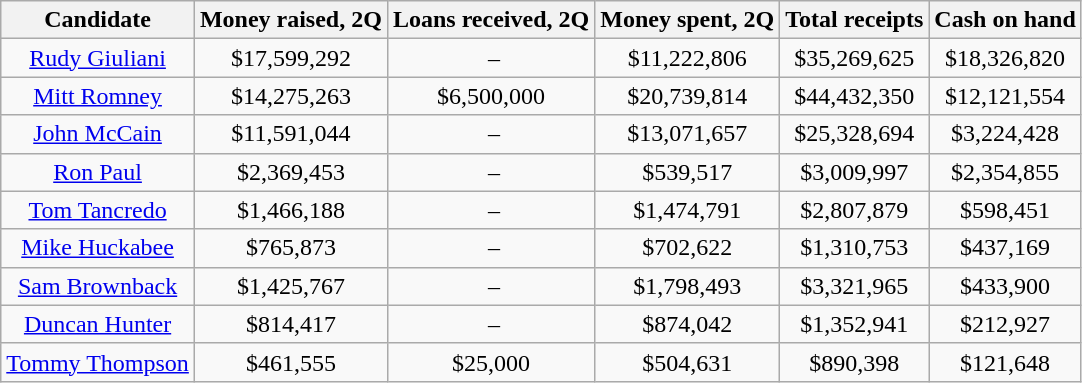<table class="wikitable" style="text-align:center">
<tr>
<th>Candidate</th>
<th>Money raised, 2Q</th>
<th>Loans received, 2Q</th>
<th>Money spent, 2Q</th>
<th>Total receipts</th>
<th>Cash on hand</th>
</tr>
<tr>
<td><a href='#'>Rudy Giuliani</a></td>
<td>$17,599,292</td>
<td> –</td>
<td>$11,222,806</td>
<td>$35,269,625</td>
<td>$18,326,820</td>
</tr>
<tr>
<td><a href='#'>Mitt Romney</a></td>
<td>$14,275,263</td>
<td>$6,500,000</td>
<td>$20,739,814</td>
<td>$44,432,350</td>
<td>$12,121,554</td>
</tr>
<tr>
<td><a href='#'>John McCain</a></td>
<td>$11,591,044</td>
<td> –</td>
<td>$13,071,657</td>
<td>$25,328,694</td>
<td>$3,224,428</td>
</tr>
<tr>
<td><a href='#'>Ron Paul</a></td>
<td>$2,369,453</td>
<td> –</td>
<td>$539,517</td>
<td>$3,009,997</td>
<td>$2,354,855</td>
</tr>
<tr>
<td><a href='#'>Tom Tancredo</a></td>
<td>$1,466,188</td>
<td> –</td>
<td>$1,474,791</td>
<td>$2,807,879</td>
<td>$598,451</td>
</tr>
<tr>
<td><a href='#'>Mike Huckabee</a></td>
<td>$765,873</td>
<td> –</td>
<td>$702,622</td>
<td>$1,310,753</td>
<td>$437,169</td>
</tr>
<tr>
<td><a href='#'>Sam Brownback</a></td>
<td>$1,425,767</td>
<td> –</td>
<td>$1,798,493</td>
<td>$3,321,965</td>
<td>$433,900</td>
</tr>
<tr>
<td><a href='#'>Duncan Hunter</a></td>
<td>$814,417</td>
<td> –</td>
<td>$874,042</td>
<td>$1,352,941</td>
<td>$212,927</td>
</tr>
<tr>
<td><a href='#'>Tommy Thompson</a></td>
<td>$461,555</td>
<td>$25,000</td>
<td>$504,631</td>
<td>$890,398</td>
<td>$121,648</td>
</tr>
</table>
